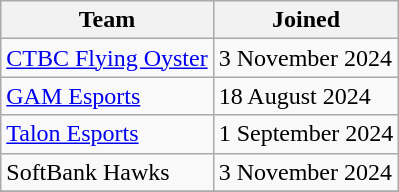<table class="wikitable sortable">
<tr>
<th>Team</th>
<th>Joined</th>
</tr>
<tr>
<td> <a href='#'>CTBC Flying Oyster</a></td>
<td>3 November 2024</td>
</tr>
<tr>
<td> <a href='#'>GAM Esports</a></td>
<td>18 August 2024</td>
</tr>
<tr>
<td> <a href='#'>Talon Esports</a></td>
<td>1 September 2024</td>
</tr>
<tr>
<td> SoftBank Hawks</td>
<td>3 November 2024</td>
</tr>
<tr>
</tr>
</table>
